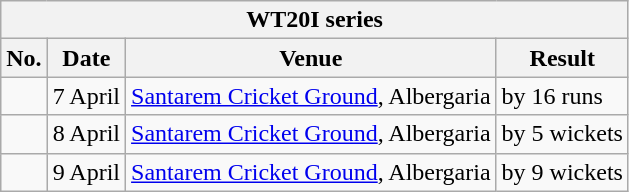<table class="wikitable">
<tr>
<th colspan="5">WT20I series</th>
</tr>
<tr>
<th>No.</th>
<th>Date</th>
<th>Venue</th>
<th>Result</th>
</tr>
<tr>
<td></td>
<td>7 April</td>
<td><a href='#'>Santarem Cricket Ground</a>, Albergaria</td>
<td> by 16 runs</td>
</tr>
<tr>
<td></td>
<td>8 April</td>
<td><a href='#'>Santarem Cricket Ground</a>, Albergaria</td>
<td> by 5 wickets</td>
</tr>
<tr>
<td></td>
<td>9 April</td>
<td><a href='#'>Santarem Cricket Ground</a>, Albergaria</td>
<td> by 9 wickets</td>
</tr>
</table>
